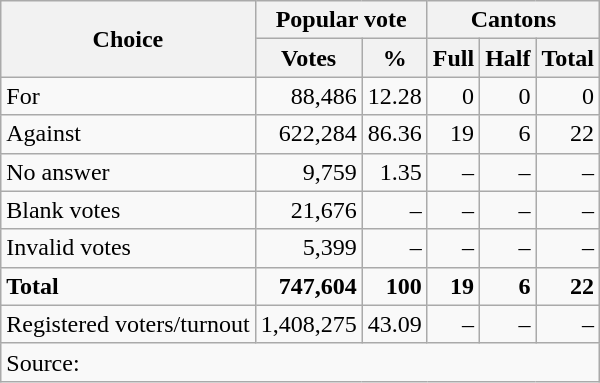<table class=wikitable style=text-align:right>
<tr>
<th rowspan=2>Choice</th>
<th colspan=2>Popular vote</th>
<th colspan=3>Cantons</th>
</tr>
<tr>
<th>Votes</th>
<th>%</th>
<th>Full</th>
<th>Half</th>
<th>Total</th>
</tr>
<tr>
<td align=left>For</td>
<td>88,486</td>
<td>12.28</td>
<td>0</td>
<td>0</td>
<td>0</td>
</tr>
<tr>
<td align=left>Against</td>
<td>622,284</td>
<td>86.36</td>
<td>19</td>
<td>6</td>
<td>22</td>
</tr>
<tr>
<td align=left>No answer</td>
<td>9,759</td>
<td>1.35</td>
<td>–</td>
<td>–</td>
<td>–</td>
</tr>
<tr>
<td align=left>Blank votes</td>
<td>21,676</td>
<td>–</td>
<td>–</td>
<td>–</td>
<td>–</td>
</tr>
<tr>
<td align=left>Invalid votes</td>
<td>5,399</td>
<td>–</td>
<td>–</td>
<td>–</td>
<td>–</td>
</tr>
<tr>
<td align=left><strong>Total</strong></td>
<td><strong>747,604</strong></td>
<td><strong>100</strong></td>
<td><strong>19</strong></td>
<td><strong>6</strong></td>
<td><strong>22</strong></td>
</tr>
<tr>
<td align=left>Registered voters/turnout</td>
<td>1,408,275</td>
<td>43.09</td>
<td>–</td>
<td>–</td>
<td>–</td>
</tr>
<tr>
<td align=left colspan=6>Source: </td>
</tr>
</table>
